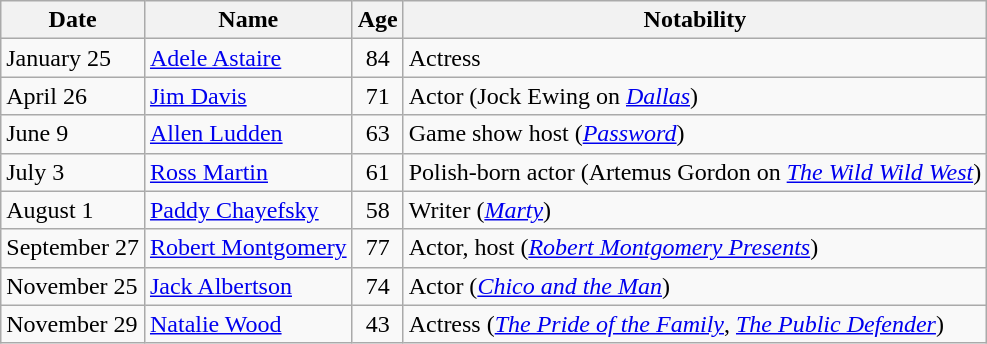<table class="wikitable">
<tr>
<th>Date</th>
<th>Name</th>
<th>Age</th>
<th>Notability</th>
</tr>
<tr>
<td>January 25</td>
<td><a href='#'>Adele Astaire</a></td>
<td align="center">84</td>
<td>Actress</td>
</tr>
<tr>
<td>April 26</td>
<td><a href='#'>Jim Davis</a></td>
<td align="center">71</td>
<td>Actor (Jock Ewing on <em><a href='#'>Dallas</a></em>)</td>
</tr>
<tr>
<td>June 9</td>
<td><a href='#'>Allen Ludden</a></td>
<td align="center">63</td>
<td>Game show host (<em><a href='#'>Password</a></em>)</td>
</tr>
<tr>
<td>July 3</td>
<td><a href='#'>Ross Martin</a></td>
<td align="center">61</td>
<td>Polish-born actor (Artemus Gordon on <em><a href='#'>The Wild Wild West</a></em>)</td>
</tr>
<tr>
<td>August 1</td>
<td><a href='#'>Paddy Chayefsky</a></td>
<td align="center">58</td>
<td>Writer (<em><a href='#'>Marty</a></em>)</td>
</tr>
<tr>
<td>September 27</td>
<td><a href='#'>Robert Montgomery</a></td>
<td align="center">77</td>
<td>Actor, host (<em><a href='#'>Robert Montgomery Presents</a></em>)</td>
</tr>
<tr>
<td>November 25</td>
<td><a href='#'>Jack Albertson</a></td>
<td align="center">74</td>
<td>Actor (<em><a href='#'>Chico and the Man</a></em>)</td>
</tr>
<tr>
<td>November 29</td>
<td><a href='#'>Natalie Wood</a></td>
<td align="center">43</td>
<td>Actress (<em><a href='#'>The Pride of the Family</a></em>, <em><a href='#'>The Public Defender</a></em>)</td>
</tr>
</table>
